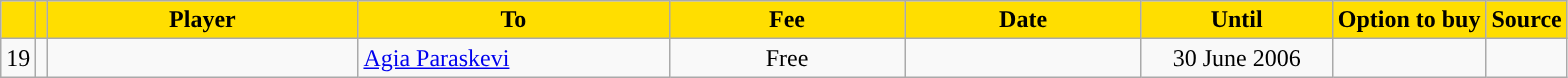<table class="wikitable sortable">
<tr>
<th style="background:#FFDE00"></th>
<th style="background:#FFDE00"></th>
<th width=200 style="background:#FFDE00">Player</th>
<th width=200 style="background:#FFDE00">To</th>
<th width=150 style="background:#FFDE00">Fee</th>
<th width=150 style="background:#FFDE00">Date</th>
<th width=120 style="background:#FFDE00">Until</th>
<th style="background:#FFDE00">Option to buy</th>
<th style="background:#FFDE00">Source</th>
</tr>
<tr>
<td align=center>19</td>
<td align=center></td>
<td></td>
<td> <a href='#'>Agia Paraskevi</a></td>
<td align=center>Free</td>
<td align=center></td>
<td align=center>30 June 2006</td>
<td align=center></td>
<td align=center></td>
</tr>
</table>
